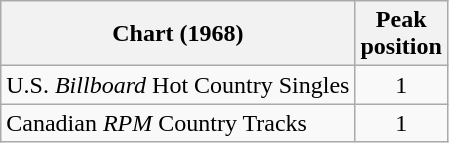<table class="wikitable sortable">
<tr>
<th>Chart (1968)</th>
<th>Peak<br>position</th>
</tr>
<tr>
<td>U.S. <em>Billboard</em> Hot Country Singles</td>
<td align="center">1</td>
</tr>
<tr>
<td>Canadian <em>RPM</em> Country Tracks</td>
<td align="center">1</td>
</tr>
</table>
